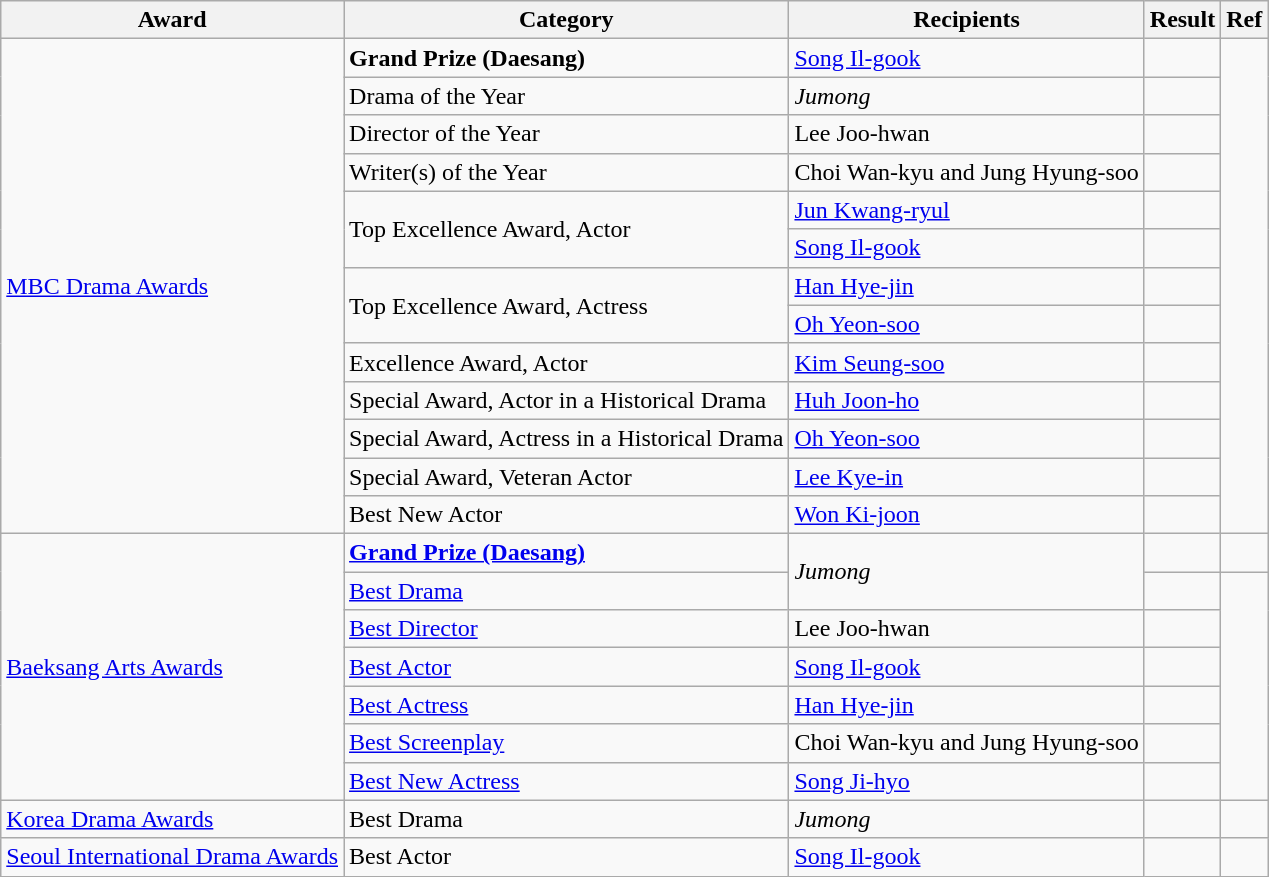<table class="wikitable">
<tr>
<th>Award</th>
<th>Category</th>
<th>Recipients</th>
<th>Result</th>
<th>Ref</th>
</tr>
<tr>
<td rowspan="13"><a href='#'>MBC Drama Awards</a></td>
<td><strong>Grand Prize (Daesang)</strong></td>
<td><a href='#'>Song Il-gook</a></td>
<td></td>
<td rowspan="13"></td>
</tr>
<tr>
<td>Drama of the Year</td>
<td><em>Jumong</em></td>
<td></td>
</tr>
<tr>
<td>Director of the Year</td>
<td>Lee Joo-hwan</td>
<td></td>
</tr>
<tr>
<td>Writer(s) of the Year</td>
<td>Choi Wan-kyu and Jung Hyung-soo</td>
<td></td>
</tr>
<tr>
<td rowspan="2">Top Excellence Award, Actor</td>
<td><a href='#'>Jun Kwang-ryul</a></td>
<td></td>
</tr>
<tr>
<td><a href='#'>Song Il-gook</a></td>
<td></td>
</tr>
<tr>
<td rowspan="2">Top Excellence Award, Actress</td>
<td><a href='#'>Han Hye-jin</a></td>
<td></td>
</tr>
<tr>
<td><a href='#'>Oh Yeon-soo</a></td>
<td></td>
</tr>
<tr>
<td>Excellence Award, Actor</td>
<td><a href='#'>Kim Seung-soo</a></td>
<td></td>
</tr>
<tr>
<td>Special Award, Actor in a Historical Drama</td>
<td><a href='#'>Huh Joon-ho</a></td>
<td></td>
</tr>
<tr>
<td>Special Award, Actress in a Historical Drama</td>
<td><a href='#'>Oh Yeon-soo</a></td>
<td></td>
</tr>
<tr>
<td>Special Award, Veteran Actor</td>
<td><a href='#'>Lee Kye-in</a></td>
<td></td>
</tr>
<tr>
<td>Best New Actor</td>
<td><a href='#'>Won Ki-joon</a></td>
<td></td>
</tr>
<tr>
<td rowspan="7"><a href='#'>Baeksang Arts Awards</a></td>
<td><strong><a href='#'>Grand Prize (Daesang)</a></strong></td>
<td rowspan="2"><em>Jumong</em></td>
<td></td>
<td></td>
</tr>
<tr>
<td><a href='#'>Best Drama</a></td>
<td></td>
<td rowspan="6"></td>
</tr>
<tr>
<td><a href='#'>Best Director</a></td>
<td>Lee Joo-hwan</td>
<td></td>
</tr>
<tr>
<td><a href='#'>Best Actor</a></td>
<td><a href='#'>Song Il-gook</a></td>
<td></td>
</tr>
<tr>
<td><a href='#'>Best Actress</a></td>
<td><a href='#'>Han Hye-jin</a></td>
<td></td>
</tr>
<tr>
<td><a href='#'>Best Screenplay</a></td>
<td>Choi Wan-kyu and Jung Hyung-soo</td>
<td></td>
</tr>
<tr>
<td><a href='#'>Best New Actress</a></td>
<td><a href='#'>Song Ji-hyo</a></td>
<td></td>
</tr>
<tr>
<td><a href='#'>Korea Drama Awards</a></td>
<td>Best Drama</td>
<td><em>Jumong</em></td>
<td></td>
<td></td>
</tr>
<tr>
<td><a href='#'>Seoul International Drama Awards</a></td>
<td>Best Actor</td>
<td><a href='#'>Song Il-gook</a></td>
<td></td>
<td></td>
</tr>
</table>
